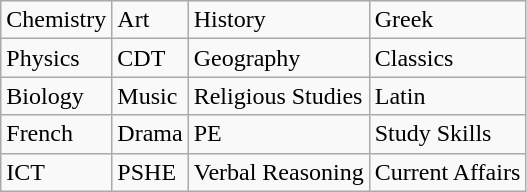<table class="wikitable">
<tr>
<td>Chemistry</td>
<td>Art</td>
<td>History</td>
<td>Greek</td>
</tr>
<tr>
<td>Physics</td>
<td>CDT</td>
<td>Geography</td>
<td>Classics</td>
</tr>
<tr>
<td>Biology</td>
<td>Music</td>
<td>Religious Studies</td>
<td>Latin</td>
</tr>
<tr>
<td>French</td>
<td>Drama</td>
<td>PE</td>
<td>Study Skills</td>
</tr>
<tr>
<td>ICT</td>
<td>PSHE</td>
<td>Verbal Reasoning</td>
<td>Current Affairs</td>
</tr>
</table>
